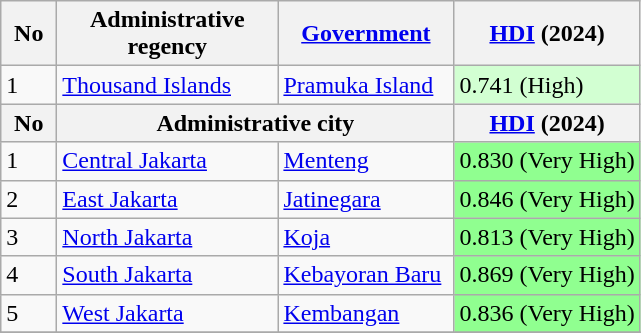<table class="wikitable sortable">
<tr>
<th width="30">No</th>
<th width="140">Administrative regency</th>
<th width="110"><a href='#'>Government</a></th>
<th><a href='#'>HDI</a> (2024)</th>
</tr>
<tr>
<td>1</td>
<td><a href='#'>Thousand Islands</a></td>
<td><a href='#'>Pramuka Island</a></td>
<td style="background-color:#D2FFD2">0.741 (High)</td>
</tr>
<tr>
<th>No</th>
<th colspan="2">Administrative city</th>
<th><a href='#'>HDI</a> (2024)</th>
</tr>
<tr>
<td>1</td>
<td><a href='#'>Central Jakarta</a></td>
<td><a href='#'>Menteng</a></td>
<td style="background-color:#90FF90">0.830 (Very High)</td>
</tr>
<tr>
<td>2</td>
<td><a href='#'>East Jakarta</a></td>
<td><a href='#'>Jatinegara</a></td>
<td style="background-color:#90FF90">0.846 (Very High)</td>
</tr>
<tr>
<td>3</td>
<td><a href='#'>North Jakarta</a></td>
<td><a href='#'>Koja</a></td>
<td style="background-color:#90FF90">0.813 (Very High)</td>
</tr>
<tr>
<td>4</td>
<td><a href='#'>South Jakarta</a></td>
<td><a href='#'>Kebayoran Baru</a></td>
<td style="background-color:#90FF90">0.869 (Very High)</td>
</tr>
<tr>
<td>5</td>
<td><a href='#'>West Jakarta</a></td>
<td><a href='#'>Kembangan</a></td>
<td style="background-color:#90FF90">0.836 (Very High)</td>
</tr>
<tr>
</tr>
</table>
